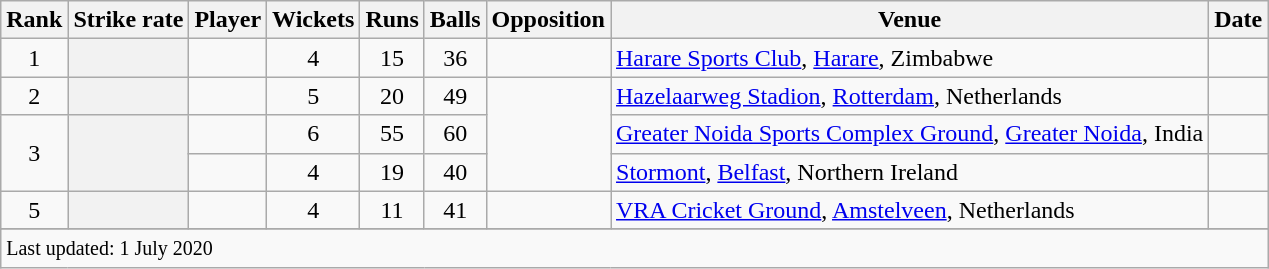<table class="wikitable plainrowheaders sortable">
<tr>
<th scope=col>Rank</th>
<th scope=col>Strike rate</th>
<th scope=col>Player</th>
<th scope=col>Wickets</th>
<th scope=col>Runs</th>
<th scope=col>Balls</th>
<th scope=col>Opposition</th>
<th scope=col>Venue</th>
<th scope=col>Date</th>
</tr>
<tr>
<td align=center>1</td>
<th scope=row style=text-align:center;></th>
<td></td>
<td align=center>4</td>
<td align=center>15</td>
<td align=center>36</td>
<td></td>
<td><a href='#'>Harare Sports Club</a>, <a href='#'>Harare</a>, Zimbabwe</td>
<td></td>
</tr>
<tr>
<td align=center>2</td>
<th scope=row style=text-align:center;></th>
<td></td>
<td align=center>5</td>
<td align=center>20</td>
<td align=center>49</td>
<td rowspan=3></td>
<td><a href='#'>Hazelaarweg Stadion</a>, <a href='#'>Rotterdam</a>, Netherlands</td>
<td></td>
</tr>
<tr>
<td align=center rowspan=2>3</td>
<th scope=row style=text-align:center; rowspan=2></th>
<td></td>
<td align=center>6</td>
<td align=center>55</td>
<td align=center>60</td>
<td><a href='#'>Greater Noida Sports Complex Ground</a>, <a href='#'>Greater Noida</a>, India</td>
<td></td>
</tr>
<tr>
<td></td>
<td align=center>4</td>
<td align=center>19</td>
<td align=center>40</td>
<td><a href='#'>Stormont</a>, <a href='#'>Belfast</a>, Northern Ireland</td>
<td></td>
</tr>
<tr>
<td align=center>5</td>
<th scope=row style=text-align:center;></th>
<td></td>
<td align=center>4</td>
<td align=center>11</td>
<td align=center>41</td>
<td></td>
<td><a href='#'>VRA Cricket Ground</a>, <a href='#'>Amstelveen</a>, Netherlands</td>
<td></td>
</tr>
<tr>
</tr>
<tr class=sortbottom>
<td colspan=9><small>Last updated: 1 July 2020</small></td>
</tr>
</table>
